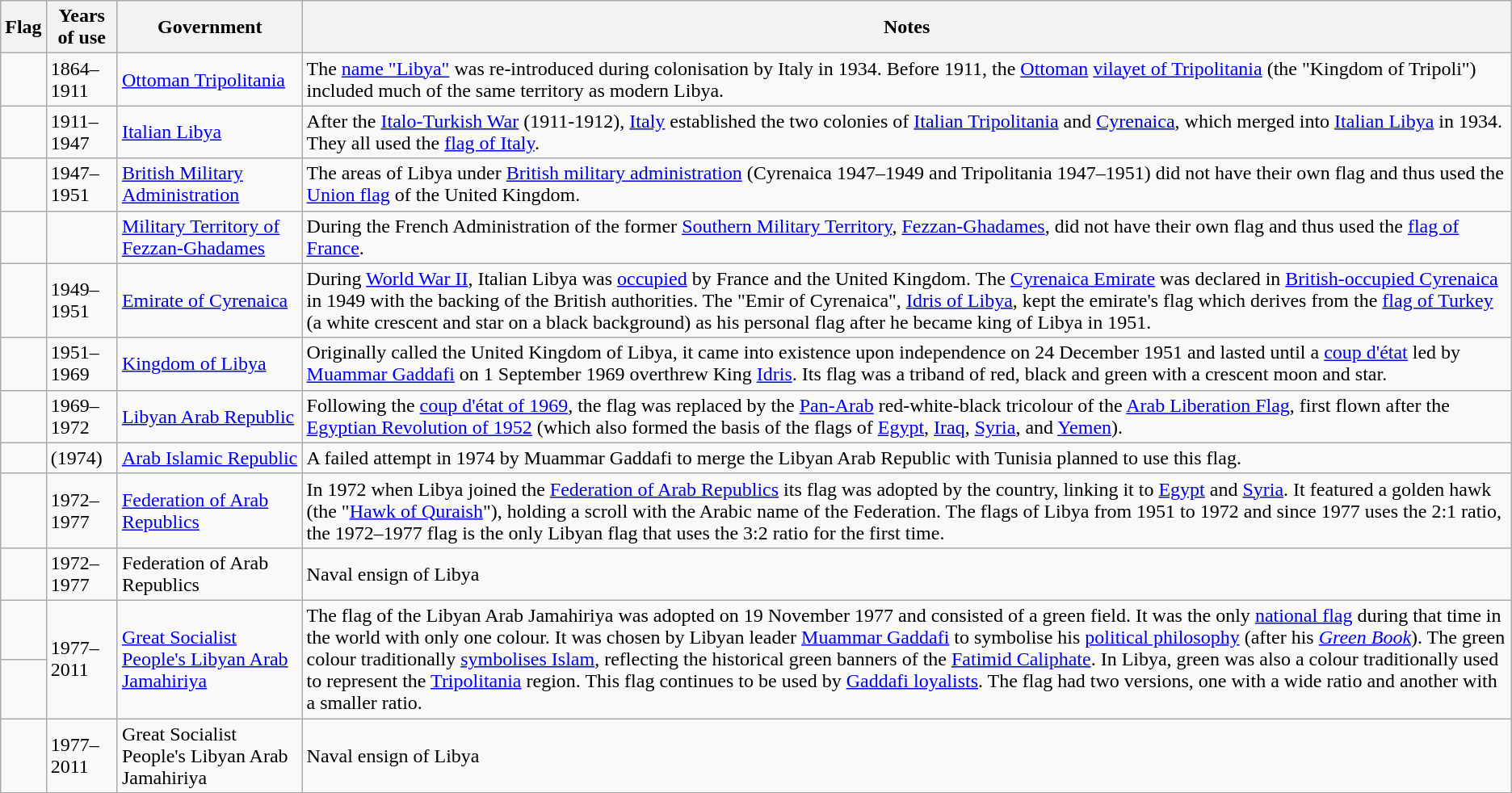<table class="wikitable">
<tr>
<th>Flag</th>
<th>Years of use</th>
<th>Government</th>
<th>Notes</th>
</tr>
<tr>
<td></td>
<td>1864–1911</td>
<td><a href='#'>Ottoman Tripolitania</a></td>
<td>The <a href='#'>name "Libya"</a> was re-introduced during colonisation by Italy in 1934. Before 1911, the <a href='#'>Ottoman</a> <a href='#'>vilayet of Tripolitania</a> (the "Kingdom of Tripoli") included much of the same territory as modern Libya.</td>
</tr>
<tr>
<td></td>
<td>1911–1947</td>
<td><a href='#'>Italian Libya</a></td>
<td>After the <a href='#'>Italo-Turkish War</a> (1911-1912), <a href='#'>Italy</a> established the two colonies of <a href='#'>Italian Tripolitania</a> and <a href='#'>Cyrenaica</a>, which merged into <a href='#'>Italian Libya</a> in 1934. They all used the <a href='#'>flag of Italy</a>.</td>
</tr>
<tr>
<td></td>
<td>1947–1951</td>
<td><a href='#'>British Military Administration</a></td>
<td>The areas of Libya under <a href='#'>British military administration</a> (Cyrenaica 1947–1949 and Tripolitania 1947–1951) did not have their own flag and thus used the <a href='#'>Union flag</a> of the United Kingdom.</td>
</tr>
<tr>
<td></td>
<td></td>
<td><a href='#'>Military Territory of Fezzan-Ghadames</a></td>
<td>During the French Administration of the former <a href='#'>Southern Military Territory</a>, <a href='#'>Fezzan-Ghadames</a>, did not have their own flag and thus used the <a href='#'>flag of France</a>.</td>
</tr>
<tr>
<td></td>
<td>1949–1951</td>
<td><a href='#'>Emirate of Cyrenaica</a></td>
<td>During <a href='#'>World War II</a>, Italian Libya was <a href='#'>occupied</a> by France and the United Kingdom. The <a href='#'>Cyrenaica Emirate</a> was declared in <a href='#'>British-occupied Cyrenaica</a> in 1949 with the backing of the British authorities. The "Emir of Cyrenaica", <a href='#'>Idris of Libya</a>, kept the emirate's flag which derives from the <a href='#'>flag of Turkey</a> (a white crescent and star on a black background) as his personal flag after he became king of Libya in 1951.</td>
</tr>
<tr>
<td></td>
<td>1951–1969</td>
<td><a href='#'>Kingdom of Libya</a></td>
<td>Originally called the United Kingdom of Libya, it came into existence upon independence on 24 December 1951 and lasted until a <a href='#'>coup d'état</a> led by <a href='#'>Muammar Gaddafi</a> on 1 September 1969 overthrew King <a href='#'>Idris</a>. Its flag was a triband of red, black and green with a crescent moon and star.</td>
</tr>
<tr>
<td></td>
<td>1969–1972</td>
<td><a href='#'>Libyan Arab Republic</a></td>
<td>Following the <a href='#'>coup d'état of 1969</a>, the flag was replaced by the <a href='#'>Pan-Arab</a> red-white-black tricolour of the <a href='#'>Arab Liberation Flag</a>, first flown after the <a href='#'>Egyptian Revolution of 1952</a> (which also formed the basis of the flags of <a href='#'>Egypt</a>, <a href='#'>Iraq</a>, <a href='#'>Syria</a>, and <a href='#'>Yemen</a>).</td>
</tr>
<tr>
<td></td>
<td>(1974)</td>
<td><a href='#'>Arab Islamic Republic</a></td>
<td>A failed attempt in 1974 by Muammar Gaddafi to merge the Libyan Arab Republic with Tunisia planned to use this flag.</td>
</tr>
<tr>
<td></td>
<td>1972–1977</td>
<td><a href='#'>Federation of Arab Republics</a></td>
<td>In 1972 when Libya joined the <a href='#'>Federation of Arab Republics</a> its flag was adopted by the country, linking it to <a href='#'>Egypt</a> and <a href='#'>Syria</a>. It featured a golden hawk (the "<a href='#'>Hawk of Quraish</a>"), holding a scroll with the Arabic name of the Federation. The flags of Libya from 1951 to 1972 and since 1977 uses the 2:1 ratio, the 1972–1977 flag is the only Libyan flag that uses the 3:2 ratio for the first time.</td>
</tr>
<tr>
<td></td>
<td>1972–1977</td>
<td>Federation of Arab Republics</td>
<td>Naval ensign of Libya</td>
</tr>
<tr>
<td></td>
<td rowspan="2">1977–2011</td>
<td rowspan="2"><a href='#'>Great Socialist People's Libyan Arab Jamahiriya</a></td>
<td rowspan="2">The flag of the Libyan Arab Jamahiriya was adopted on 19 November 1977 and consisted of a green field. It was the only <a href='#'>national flag</a> during that time in the world with only one colour. It was chosen by Libyan leader <a href='#'>Muammar Gaddafi</a> to symbolise his <a href='#'>political philosophy</a> (after his <em><a href='#'>Green Book</a></em>). The green colour traditionally <a href='#'>symbolises Islam</a>, reflecting the historical green banners of the <a href='#'>Fatimid Caliphate</a>. In Libya, green was also a colour traditionally used to represent the <a href='#'>Tripolitania</a> region. This flag continues to be used by <a href='#'>Gaddafi loyalists</a>. The flag had two versions, one with a wide ratio and another with a smaller ratio.</td>
</tr>
<tr>
<td></td>
</tr>
<tr>
<td></td>
<td>1977–2011</td>
<td>Great Socialist People's Libyan Arab Jamahiriya</td>
<td>Naval ensign of Libya</td>
</tr>
</table>
